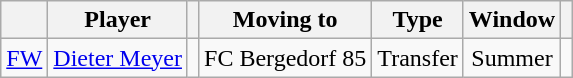<table class="wikitable" style="text-align:center">
<tr>
<th></th>
<th>Player</th>
<th></th>
<th>Moving to</th>
<th>Type</th>
<th>Window</th>
<th></th>
</tr>
<tr>
<td><a href='#'>FW</a></td>
<td style="text-align:left"> <a href='#'>Dieter Meyer</a></td>
<td></td>
<td style="text-align:left">FC Bergedorf 85</td>
<td>Transfer</td>
<td>Summer</td>
<td style="text-align:center"></td>
</tr>
</table>
